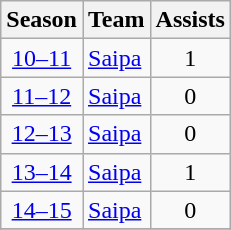<table class="wikitable" style="text-align: center;">
<tr>
<th>Season</th>
<th>Team</th>
<th>Assists</th>
</tr>
<tr>
<td><a href='#'>10–11</a></td>
<td align="left"><a href='#'>Saipa</a></td>
<td>1</td>
</tr>
<tr>
<td><a href='#'>11–12</a></td>
<td align="left"><a href='#'>Saipa</a></td>
<td>0</td>
</tr>
<tr>
<td><a href='#'>12–13</a></td>
<td align="left"><a href='#'>Saipa</a></td>
<td>0</td>
</tr>
<tr>
<td><a href='#'>13–14</a></td>
<td align="left"><a href='#'>Saipa</a></td>
<td>1</td>
</tr>
<tr>
<td><a href='#'>14–15</a></td>
<td align="left"><a href='#'>Saipa</a></td>
<td>0</td>
</tr>
<tr>
</tr>
</table>
